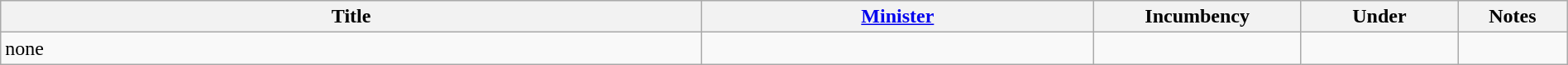<table class="wikitable" style="width:100%;">
<tr>
<th>Title</th>
<th style="width:25%;"><a href='#'>Minister</a></th>
<th style="width:160px;">Incumbency</th>
<th style="width:10%;">Under</th>
<th style="width:7%;">Notes</th>
</tr>
<tr>
<td>none</td>
<td></td>
<td></td>
<td></td>
<td></td>
</tr>
</table>
